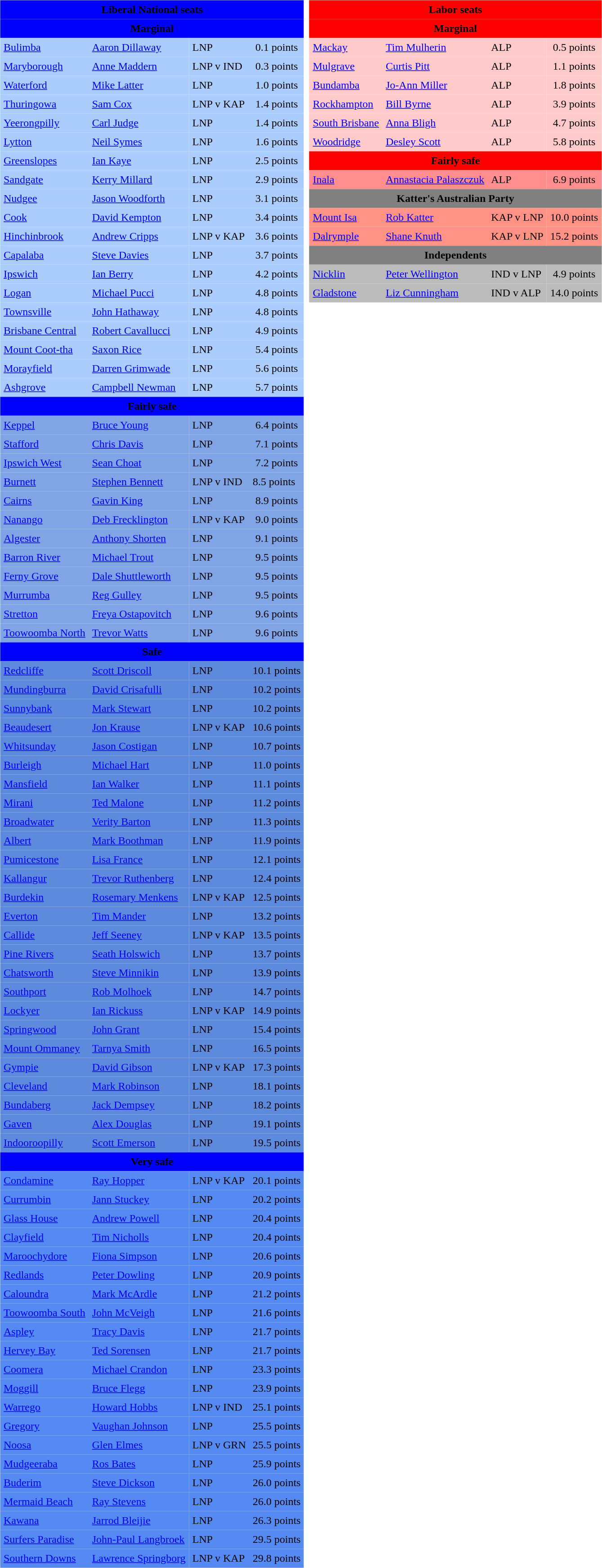<table>
<tr>
<td style="vertical-align:top;"><br><table class="toccolours" align="left" cellpadding="5" cellspacing="0" style="margin-right: .5em; margin-top: .4em; font-size: 90 points; float:left">
<tr>
<td COLSPAN=4 align="center" bgcolor="BLUE"><span><strong>Liberal National seats</strong></span></td>
</tr>
<tr>
<td COLSPAN=4 align="center" bgcolor="blue"><span><strong>Marginal</strong></span></td>
</tr>
<tr>
<td align="left" bgcolor="ABCDFD"><a href='#'>Bulimba</a></td>
<td align="left" bgcolor="ABCDFD"><a href='#'>Aaron Dillaway</a></td>
<td align="left" bgcolor="ABCDFD">LNP</td>
<td align="center" bgcolor="ABCDFD">0.1 points</td>
</tr>
<tr>
<td align="left" bgcolor="ABCDFD"><a href='#'>Maryborough</a></td>
<td align="left" bgcolor="ABCDFD"><a href='#'>Anne Maddern</a></td>
<td align="left" bgcolor="ABCDFD">LNP v IND</td>
<td align="center" bgcolor="ABCDFD">0.3 points</td>
</tr>
<tr>
<td align="left" bgcolor="ABCDFD"><a href='#'>Waterford</a></td>
<td align="left" bgcolor="ABCDFD"><a href='#'>Mike Latter</a></td>
<td align="left" bgcolor="ABCDFD">LNP</td>
<td align="center" bgcolor="ABCDFD">1.0 points</td>
</tr>
<tr>
<td align="left" bgcolor="ABCDFD"><a href='#'>Thuringowa</a></td>
<td align="left" bgcolor="ABCDFD"><a href='#'>Sam Cox</a></td>
<td align="left" bgcolor="ABCDFD">LNP v KAP</td>
<td align="center" bgcolor="ABCDFD">1.4 points</td>
</tr>
<tr>
<td align="left" bgcolor="ABCDFD"><a href='#'>Yeerongpilly</a></td>
<td align="left" bgcolor="ABCDFD"><a href='#'>Carl Judge</a></td>
<td align="left" bgcolor="ABCDFD">LNP</td>
<td align="center" bgcolor="ABCDFD">1.4 points</td>
</tr>
<tr>
<td align="left" bgcolor="ABCDFD"><a href='#'>Lytton</a></td>
<td align="left" bgcolor="ABCDFD"><a href='#'>Neil Symes</a></td>
<td align="left" bgcolor="ABCDFD">LNP</td>
<td align="center" bgcolor="ABCDFD">1.6 points</td>
</tr>
<tr>
<td align="left" bgcolor="ABCDFD"><a href='#'>Greenslopes</a></td>
<td align="left" bgcolor="ABCDFD"><a href='#'>Ian Kaye</a></td>
<td align="left" bgcolor="ABCDFD">LNP</td>
<td align="center" bgcolor="ABCDFD">2.5 points</td>
</tr>
<tr>
<td align="left" bgcolor="ABCDFD"><a href='#'>Sandgate</a></td>
<td align="left" bgcolor="ABCDFD"><a href='#'>Kerry Millard</a></td>
<td align="left" bgcolor="ABCDFD">LNP</td>
<td align="center" bgcolor="ABCDFD">2.9 points</td>
</tr>
<tr>
<td align="left" bgcolor="ABCDFD"><a href='#'>Nudgee</a></td>
<td align="left" bgcolor="ABCDFD"><a href='#'>Jason Woodforth</a></td>
<td align="left" bgcolor="ABCDFD">LNP</td>
<td align="center" bgcolor="ABCDFD">3.1 points</td>
</tr>
<tr>
<td align="left" bgcolor="ABCDFD"><a href='#'>Cook</a></td>
<td align="left" bgcolor="ABCDFD"><a href='#'>David Kempton</a></td>
<td align="left" bgcolor="ABCDFD">LNP</td>
<td align="center" bgcolor="ABCDFD">3.4 points</td>
</tr>
<tr>
<td align="left" bgcolor="ABCDFD"><a href='#'>Hinchinbrook</a></td>
<td align="left" bgcolor="ABCDFD"><a href='#'>Andrew Cripps</a></td>
<td align="left" bgcolor="ABCDFD">LNP v KAP</td>
<td align="center" bgcolor="ABCDFD">3.6 points</td>
</tr>
<tr>
<td align="left" bgcolor="ABCDFD"><a href='#'>Capalaba</a></td>
<td align="left" bgcolor="ABCDFD"><a href='#'>Steve Davies</a></td>
<td align="left" bgcolor="ABCDFD">LNP</td>
<td align="center" bgcolor="ABCDFD">3.7 points</td>
</tr>
<tr>
<td align="left" bgcolor="ABCDFD"><a href='#'>Ipswich</a></td>
<td align="left" bgcolor="ABCDFD"><a href='#'>Ian Berry</a></td>
<td align="left" bgcolor="ABCDFD">LNP</td>
<td align="center" bgcolor="ABCDFD">4.2 points</td>
</tr>
<tr>
<td align="left" bgcolor="ABCDFD"><a href='#'>Logan</a></td>
<td align="left" bgcolor="ABCDFD"><a href='#'>Michael Pucci</a></td>
<td align="left" bgcolor="ABCDFD">LNP</td>
<td align="center" bgcolor="ABCDFD">4.8 points</td>
</tr>
<tr>
<td align="left" bgcolor="ABCDFD"><a href='#'>Townsville</a></td>
<td align="left" bgcolor="ABCDFD"><a href='#'>John Hathaway</a></td>
<td align="left" bgcolor="ABCDFD">LNP</td>
<td align="center" bgcolor="ABCDFD">4.8 points</td>
</tr>
<tr>
<td align="left" bgcolor="ABCDFD"><a href='#'>Brisbane Central</a></td>
<td align="left" bgcolor="ABCDFD"><a href='#'>Robert Cavallucci</a></td>
<td align="left" bgcolor="ABCDFD">LNP</td>
<td align="center" bgcolor="ABCDFD">4.9 points</td>
</tr>
<tr>
<td align="left" bgcolor="ABCDFD"><a href='#'>Mount Coot-tha</a></td>
<td align="left" bgcolor="ABCDFD"><a href='#'>Saxon Rice</a></td>
<td align="left" bgcolor="ABCDFD">LNP</td>
<td align="center" bgcolor="ABCDFD">5.4 points</td>
</tr>
<tr>
<td align="left" bgcolor="ABCDFD"><a href='#'>Morayfield</a></td>
<td align="left" bgcolor="ABCDFD"><a href='#'>Darren Grimwade</a></td>
<td align="left" bgcolor="ABCDFD">LNP</td>
<td align="center" bgcolor="ABCDFD">5.6 points</td>
</tr>
<tr>
<td align="left" bgcolor="ABCDFD"><a href='#'>Ashgrove</a></td>
<td align="left" bgcolor="ABCDFD"><a href='#'>Campbell Newman</a></td>
<td align="left" bgcolor="ABCDFD">LNP</td>
<td align="center" bgcolor="ABCDFD">5.7 points</td>
</tr>
<tr>
<td COLSPAN=4 align="center" bgcolor="blue"><span><strong>Fairly safe</strong></span></td>
</tr>
<tr>
<td align="left" bgcolor="80A5E6"><a href='#'>Keppel</a></td>
<td align="left" bgcolor="80A5E6"><a href='#'>Bruce Young</a></td>
<td align="left" bgcolor="80A5E6">LNP</td>
<td align="center" bgcolor="80A5E6">6.4 points</td>
</tr>
<tr>
<td align="left" bgcolor="80A5E6"><a href='#'>Stafford</a></td>
<td align="left" bgcolor="80A5E6"><a href='#'>Chris Davis</a></td>
<td align="left" bgcolor="80A5E6">LNP</td>
<td align="center" bgcolor="80A5E6">7.1 points</td>
</tr>
<tr>
<td align="left" bgcolor="80A5E6"><a href='#'>Ipswich West</a></td>
<td align="left" bgcolor="80A5E6"><a href='#'>Sean Choat</a></td>
<td align="left" bgcolor="80A5E6">LNP</td>
<td align="center" bgcolor="80A5E6">7.2 points</td>
</tr>
<tr>
<td align="left" bgcolor="80A5E6"><a href='#'>Burnett</a></td>
<td align="left" bgcolor="80A5E6"><a href='#'>Stephen Bennett</a></td>
<td align="left" bgcolor="80A5E6">LNP v IND</td>
<td align="left" bgcolor="80A5E6">8.5 points</td>
</tr>
<tr>
<td align="left" bgcolor="80A5E6"><a href='#'>Cairns</a></td>
<td align="left" bgcolor="80A5E6"><a href='#'>Gavin King</a></td>
<td align="left" bgcolor="80A5E6">LNP</td>
<td align="center" bgcolor="80A5E6">8.9 points</td>
</tr>
<tr>
<td align="left" bgcolor="80A5E6"><a href='#'>Nanango</a></td>
<td align="left" bgcolor="80A5E6"><a href='#'>Deb Frecklington</a></td>
<td align="left" bgcolor="80A5E6">LNP v KAP</td>
<td align="center" bgcolor="80A5E6">9.0 points</td>
</tr>
<tr>
<td align="left" bgcolor="80A5E6"><a href='#'>Algester</a></td>
<td align="left" bgcolor="80A5E6"><a href='#'>Anthony Shorten</a></td>
<td align="left" bgcolor="80A5E6">LNP</td>
<td align="center" bgcolor="80A5E6">9.1 points</td>
</tr>
<tr>
<td align="left" bgcolor="80A5E6"><a href='#'>Barron River</a></td>
<td align="left" bgcolor="80A5E6"><a href='#'>Michael Trout</a></td>
<td align="left" bgcolor="80A5E6">LNP</td>
<td align="center" bgcolor="80A5E6">9.5 points</td>
</tr>
<tr>
<td align="left" bgcolor="80A5E6"><a href='#'>Ferny Grove</a></td>
<td align="left" bgcolor="80A5E6"><a href='#'>Dale Shuttleworth</a></td>
<td align="left" bgcolor="80A5E6">LNP</td>
<td align="center" bgcolor="80A5E6">9.5 points</td>
</tr>
<tr>
<td align="left" bgcolor="80A5E6"><a href='#'>Murrumba</a></td>
<td align="left" bgcolor="80A5E6"><a href='#'>Reg Gulley</a></td>
<td align="left" bgcolor="80A5E6">LNP</td>
<td align="center" bgcolor="80A5E6">9.5 points</td>
</tr>
<tr>
<td align="left" bgcolor="80A5E6"><a href='#'>Stretton</a></td>
<td align="left" bgcolor="80A5E6"><a href='#'>Freya Ostapovitch</a></td>
<td align="left" bgcolor="80A5E6">LNP</td>
<td align="center" bgcolor="80A5E6">9.6 points</td>
</tr>
<tr>
<td align="left" bgcolor="80A5E6"><a href='#'>Toowoomba North</a></td>
<td align="left" bgcolor="80A5E6"><a href='#'>Trevor Watts</a></td>
<td align="left" bgcolor="80A5E6">LNP</td>
<td align="center" bgcolor="80A5E6">9.6 points</td>
</tr>
<tr>
<td COLSPAN=4 align="center" bgcolor="blue"><span><strong>Safe</strong></span></td>
</tr>
<tr>
<td align="left" bgcolor="5E8ADE"><a href='#'>Redcliffe</a></td>
<td align="left" bgcolor="5E8ADE"><a href='#'>Scott Driscoll</a></td>
<td align="left" bgcolor="5E8ADE">LNP</td>
<td align="center" bgcolor="5E8ADE">10.1 points</td>
</tr>
<tr>
<td align="left" bgcolor="5E8ADE"><a href='#'>Mundingburra</a></td>
<td align="left" bgcolor="5E8ADE"><a href='#'>David Crisafulli</a></td>
<td align="left" bgcolor="5E8ADE">LNP</td>
<td align="center" bgcolor="5E8ADE">10.2 points</td>
</tr>
<tr>
<td align="left" bgcolor="5E8ADE"><a href='#'>Sunnybank</a></td>
<td align="left" bgcolor="5E8ADE"><a href='#'>Mark Stewart</a></td>
<td align="left" bgcolor="5E8ADE">LNP</td>
<td align="center" bgcolor="5E8ADE">10.2 points</td>
</tr>
<tr>
<td align="left" bgcolor="5E8ADE"><a href='#'>Beaudesert</a></td>
<td align="left" bgcolor="5E8ADE"><a href='#'>Jon Krause</a></td>
<td align="left" bgcolor="5E8ADE">LNP v KAP</td>
<td align="center" bgcolor="5E8ADE">10.6 points</td>
</tr>
<tr>
<td align="left" bgcolor="5E8ADE"><a href='#'>Whitsunday</a></td>
<td align="left" bgcolor="5E8ADE"><a href='#'>Jason Costigan</a></td>
<td align="left" bgcolor="5E8ADE">LNP</td>
<td align="center" bgcolor="5E8ADE">10.7 points</td>
</tr>
<tr>
<td align="left" bgcolor="5E8ADE"><a href='#'>Burleigh</a></td>
<td align="left" bgcolor="5E8ADE"><a href='#'>Michael Hart</a></td>
<td align="left" bgcolor="5E8ADE">LNP</td>
<td align="center" bgcolor="5E8ADE">11.0 points</td>
</tr>
<tr>
<td align="left" bgcolor="5E8ADE"><a href='#'>Mansfield</a></td>
<td align="left" bgcolor="5E8ADE"><a href='#'>Ian Walker</a></td>
<td align="left" bgcolor="5E8ADE">LNP</td>
<td align="center" bgcolor="5E8ADE">11.1 points</td>
</tr>
<tr>
<td align="left" bgcolor="5E8ADE"><a href='#'>Mirani</a></td>
<td align="left" bgcolor="5E8ADE"><a href='#'>Ted Malone</a></td>
<td align="left" bgcolor="5E8ADE">LNP</td>
<td align="center" bgcolor="5E8ADE">11.2 points</td>
</tr>
<tr>
<td align="left" bgcolor="5E8ADE"><a href='#'>Broadwater</a></td>
<td align="left" bgcolor="5E8ADE"><a href='#'>Verity Barton</a></td>
<td align="left" bgcolor="5E8ADE">LNP</td>
<td align="center" bgcolor="5E8ADE">11.3 points</td>
</tr>
<tr>
<td align="left" bgcolor="5E8ADE"><a href='#'>Albert</a></td>
<td align="left" bgcolor="5E8ADE"><a href='#'>Mark Boothman</a></td>
<td align="left" bgcolor="5E8ADE">LNP</td>
<td align="center" bgcolor="5E8ADE">11.9 points</td>
</tr>
<tr>
<td align="left" bgcolor="5E8ADE"><a href='#'>Pumicestone</a></td>
<td align="left" bgcolor="5E8ADE"><a href='#'>Lisa France</a></td>
<td align="left" bgcolor="5E8ADE">LNP</td>
<td align="center" bgcolor="5E8ADE">12.1 points</td>
</tr>
<tr>
<td align="left" bgcolor="5E8ADE"><a href='#'>Kallangur</a></td>
<td align="left" bgcolor="5E8ADE"><a href='#'>Trevor Ruthenberg</a></td>
<td align="left" bgcolor="5E8ADE">LNP</td>
<td align="center" bgcolor="5E8ADE">12.4 points</td>
</tr>
<tr>
<td align="left" bgcolor="5E8ADE"><a href='#'>Burdekin</a></td>
<td align="left" bgcolor="5E8ADE"><a href='#'>Rosemary Menkens</a></td>
<td align="left" bgcolor="5E8ADE">LNP v KAP</td>
<td align="center" bgcolor="5E8ADE">12.5 points</td>
</tr>
<tr>
<td align="left" bgcolor="5E8ADE"><a href='#'>Everton</a></td>
<td align="left" bgcolor="5E8ADE"><a href='#'>Tim Mander</a></td>
<td align="left" bgcolor="5E8ADE">LNP</td>
<td align="center" bgcolor="5E8ADE">13.2 points</td>
</tr>
<tr>
<td align="left" bgcolor="5E8ADE"><a href='#'>Callide</a></td>
<td align="left" bgcolor="5E8ADE"><a href='#'>Jeff Seeney</a></td>
<td align="left" bgcolor="5E8ADE">LNP v KAP</td>
<td align="center" bgcolor="5E8ADE">13.5 points</td>
</tr>
<tr>
<td align="left" bgcolor="5E8ADE"><a href='#'>Pine Rivers</a></td>
<td align="left" bgcolor="5E8ADE"><a href='#'>Seath Holswich</a></td>
<td align="left" bgcolor="5E8ADE">LNP</td>
<td align="center" bgcolor="5E8ADE">13.7 points</td>
</tr>
<tr>
<td align="left" bgcolor="5E8ADE"><a href='#'>Chatsworth</a></td>
<td align="left" bgcolor="5E8ADE"><a href='#'>Steve Minnikin</a></td>
<td align="left" bgcolor="5E8ADE">LNP</td>
<td align="center" bgcolor="5E8ADE">13.9 points</td>
</tr>
<tr>
<td align="left" bgcolor="5E8ADE"><a href='#'>Southport</a></td>
<td align="left" bgcolor="5E8ADE"><a href='#'>Rob Molhoek</a></td>
<td align="left" bgcolor="5E8ADE">LNP</td>
<td align="center" bgcolor="5E8ADE">14.7 points</td>
</tr>
<tr>
<td align="left" bgcolor="5E8ADE"><a href='#'>Lockyer</a></td>
<td align="left" bgcolor="5E8ADE"><a href='#'>Ian Rickuss</a></td>
<td align="left" bgcolor="5E8ADE">LNP v KAP</td>
<td align="center" bgcolor="5E8ADE">14.9 points</td>
</tr>
<tr>
<td align="left" bgcolor="5E8ADE"><a href='#'>Springwood</a></td>
<td align="left" bgcolor="5E8ADE"><a href='#'>John Grant</a></td>
<td align="left" bgcolor="5E8ADE">LNP</td>
<td align="center" bgcolor="5E8ADE">15.4 points</td>
</tr>
<tr>
<td align="left" bgcolor="5E8ADE"><a href='#'>Mount Ommaney</a></td>
<td align="left" bgcolor="5E8ADE"><a href='#'>Tarnya Smith</a></td>
<td align="left" bgcolor="5E8ADE">LNP</td>
<td align="center" bgcolor="5E8ADE">16.5 points</td>
</tr>
<tr>
<td align="left" bgcolor="5E8ADE"><a href='#'>Gympie</a></td>
<td align="left" bgcolor="5E8ADE"><a href='#'>David Gibson</a></td>
<td align="left" bgcolor="5E8ADE">LNP v KAP</td>
<td align="center" bgcolor="5E8ADE">17.3 points</td>
</tr>
<tr>
<td align="left" bgcolor="5E8ADE"><a href='#'>Cleveland</a></td>
<td align="left" bgcolor="5E8ADE"><a href='#'>Mark Robinson</a></td>
<td align="left" bgcolor="5E8ADE">LNP</td>
<td align="center" bgcolor="5E8ADE">18.1 points</td>
</tr>
<tr>
<td align="left" bgcolor="5E8ADE"><a href='#'>Bundaberg</a></td>
<td align="left" bgcolor="5E8ADE"><a href='#'>Jack Dempsey</a></td>
<td align="left" bgcolor="5E8ADE">LNP</td>
<td align="center" bgcolor="5E8ADE">18.2 points</td>
</tr>
<tr>
<td align="left" bgcolor="5E8ADE"><a href='#'>Gaven</a></td>
<td align="left" bgcolor="5E8ADE"><a href='#'>Alex Douglas</a></td>
<td align="left" bgcolor="5E8ADE">LNP</td>
<td align="center" bgcolor="5E8ADE">19.1 points</td>
</tr>
<tr>
<td align="left" bgcolor="5E8ADE"><a href='#'>Indooroopilly</a></td>
<td align="left" bgcolor="5E8ADE"><a href='#'>Scott Emerson</a></td>
<td align="left" bgcolor="5E8ADE">LNP</td>
<td align="center" bgcolor="5E8ADE">19.5 points</td>
</tr>
<tr>
<td COLSPAN=4 align="center" bgcolor="blue"><span><strong>Very safe</strong></span></td>
</tr>
<tr>
<td align="left" bgcolor="548AF1"><a href='#'>Condamine</a></td>
<td align="left" bgcolor="548AF1"><a href='#'>Ray Hopper</a></td>
<td align="left" bgcolor="548AF1">LNP v KAP</td>
<td align="center" bgcolor="548AF1">20.1 points</td>
</tr>
<tr>
<td align="left" bgcolor="548AF1"><a href='#'>Currumbin</a></td>
<td align="left" bgcolor="548AF1"><a href='#'>Jann Stuckey</a></td>
<td align="left" bgcolor="548AF1">LNP</td>
<td align="center" bgcolor="548AF1">20.2 points</td>
</tr>
<tr>
<td align="left" bgcolor="548AF1"><a href='#'>Glass House</a></td>
<td align="left" bgcolor="548AF1"><a href='#'>Andrew Powell</a></td>
<td align="left" bgcolor="548AF1">LNP</td>
<td align="center" bgcolor="548AF1">20.4 points</td>
</tr>
<tr>
<td align="left" bgcolor="548AF1"><a href='#'>Clayfield</a></td>
<td align="left" bgcolor="548AF1"><a href='#'>Tim Nicholls</a></td>
<td align="left" bgcolor="548AF1">LNP</td>
<td align="center" bgcolor="548AF1">20.4 points</td>
</tr>
<tr>
<td align="left" bgcolor="548AF1"><a href='#'>Maroochydore</a></td>
<td align="left" bgcolor="548AF1"><a href='#'>Fiona Simpson</a></td>
<td align="left" bgcolor="548AF1">LNP</td>
<td align="center" bgcolor="548AF1">20.6 points</td>
</tr>
<tr>
<td align="left" bgcolor="548AF1"><a href='#'>Redlands</a></td>
<td align="left" bgcolor="548AF1"><a href='#'>Peter Dowling</a></td>
<td align="left" bgcolor="548AF1">LNP</td>
<td align="center" bgcolor="548AF1">20.9 points</td>
</tr>
<tr>
<td align="left" bgcolor="548AF1"><a href='#'>Caloundra</a></td>
<td align="left" bgcolor="548AF1"><a href='#'>Mark McArdle</a></td>
<td align="left" bgcolor="548AF1">LNP</td>
<td align="center" bgcolor="548AF1">21.2 points</td>
</tr>
<tr>
<td align="left" bgcolor="548AF1"><a href='#'>Toowoomba South</a></td>
<td align="left" bgcolor="548AF1"><a href='#'>John McVeigh</a></td>
<td align="left" bgcolor="548AF1">LNP</td>
<td align="center" bgcolor="548AF1">21.6 points</td>
</tr>
<tr>
<td align="left" bgcolor="548AF1"><a href='#'>Aspley</a></td>
<td align="left" bgcolor="548AF1"><a href='#'>Tracy Davis</a></td>
<td align="left" bgcolor="548AF1">LNP</td>
<td align="center" bgcolor="548AF1">21.7 points</td>
</tr>
<tr>
<td align="left" bgcolor="548AF1"><a href='#'>Hervey Bay</a></td>
<td align="left" bgcolor="548AF1"><a href='#'>Ted Sorensen</a></td>
<td align="left" bgcolor="548AF1">LNP</td>
<td align="center" bgcolor="548AF1">21.7 points</td>
</tr>
<tr>
<td align="left" bgcolor="548AF1"><a href='#'>Coomera</a></td>
<td align="left" bgcolor="548AF1"><a href='#'>Michael Crandon</a></td>
<td align="left" bgcolor="548AF1">LNP</td>
<td align="center" bgcolor="548AF1">23.3 points</td>
</tr>
<tr>
<td align="left" bgcolor="548AF1"><a href='#'>Moggill</a></td>
<td align="left" bgcolor="548AF1"><a href='#'>Bruce Flegg</a></td>
<td align="left" bgcolor="548AF1">LNP</td>
<td align="center" bgcolor="548AF1">23.9 points</td>
</tr>
<tr>
<td align="left" bgcolor="548AF1"><a href='#'>Warrego</a></td>
<td align="left" bgcolor="548AF1"><a href='#'>Howard Hobbs</a></td>
<td align="left" bgcolor="548AF1">LNP v IND</td>
<td align="center" bgcolor="548AF1">25.1 points</td>
</tr>
<tr>
<td align="left" bgcolor="548AF1"><a href='#'>Gregory</a></td>
<td align="left" bgcolor="548AF1"><a href='#'>Vaughan Johnson</a></td>
<td align="left" bgcolor="548AF1">LNP</td>
<td align="center" bgcolor="548AF1">25.5 points</td>
</tr>
<tr>
<td align="left" bgcolor="548AF1"><a href='#'>Noosa</a></td>
<td align="left" bgcolor="548AF1"><a href='#'>Glen Elmes</a></td>
<td align="left" bgcolor="548AF1">LNP v GRN</td>
<td align="center" bgcolor="548AF1">25.5 points</td>
</tr>
<tr>
<td align="left" bgcolor="548AF1"><a href='#'>Mudgeeraba</a></td>
<td align="left" bgcolor="548AF1"><a href='#'>Ros Bates</a></td>
<td align="left" bgcolor="548AF1">LNP</td>
<td align="center" bgcolor="548AF1">25.9 points</td>
</tr>
<tr>
<td align="left" bgcolor="548AF1"><a href='#'>Buderim</a></td>
<td align="left" bgcolor="548AF1"><a href='#'>Steve Dickson</a></td>
<td align="left" bgcolor="548AF1">LNP</td>
<td align="center" bgcolor="548AF1">26.0 points</td>
</tr>
<tr>
<td align="left" bgcolor="548AF1"><a href='#'>Mermaid Beach</a></td>
<td align="left" bgcolor="548AF1"><a href='#'>Ray Stevens</a></td>
<td align="left" bgcolor="548AF1">LNP</td>
<td align="center" bgcolor="548AF1">26.0 points</td>
</tr>
<tr>
<td align="left" bgcolor="548AF1"><a href='#'>Kawana</a></td>
<td align="left" bgcolor="548AF1"><a href='#'>Jarrod Bleijie</a></td>
<td align="left" bgcolor="548AF1">LNP</td>
<td align="center" bgcolor="548AF1">26.3 points</td>
</tr>
<tr>
<td align="left" bgcolor="548AF1"><a href='#'>Surfers Paradise</a></td>
<td align="left" bgcolor="548AF1"><a href='#'>John-Paul Langbroek</a></td>
<td align="left" bgcolor="548AF1">LNP</td>
<td align="center" bgcolor="548AF1">29.5 points</td>
</tr>
<tr>
<td align="left" bgcolor="548AF1"><a href='#'>Southern Downs</a></td>
<td align="left" bgcolor="548AF1"><a href='#'>Lawrence Springborg</a></td>
<td align="left" bgcolor="548AF1">LNP v KAP</td>
<td align="center" bgcolor="548AF1">29.8 points</td>
</tr>
<tr>
</tr>
</table>
<table class="toccolours" align="left" cellpadding="5" cellspacing="0" style="margin-right: .5em; margin-top: .4em; font-size: 90 points; float:right">
<tr>
<td COLSPAN=4 align="center" bgcolor="RED"><span><strong>Labor seats</strong></span></td>
</tr>
<tr>
<td COLSPAN=4 align="center" bgcolor="red"><span><strong>Marginal</strong></span></td>
</tr>
<tr>
<td align="left" bgcolor="FFCACA"><a href='#'>Mackay</a></td>
<td align="left" bgcolor="FFCACA"><a href='#'>Tim Mulherin</a></td>
<td align="left" bgcolor="FFCACA">ALP</td>
<td align="center" bgcolor="FFCACA">0.5 points</td>
</tr>
<tr>
<td align="left" bgcolor="FFCACA"><a href='#'>Mulgrave</a></td>
<td align="left" bgcolor="FFCACA"><a href='#'>Curtis Pitt</a></td>
<td align="left" bgcolor="FFCACA">ALP</td>
<td align="center" bgcolor="FFCACA">1.1 points</td>
</tr>
<tr>
<td align="left" bgcolor="FFCACA"><a href='#'>Bundamba</a></td>
<td align="left" bgcolor="FFCACA"><a href='#'>Jo-Ann Miller</a></td>
<td align="left" bgcolor="FFCACA">ALP</td>
<td align="center" bgcolor="FFCACA">1.8 points</td>
</tr>
<tr>
<td align="left" bgcolor="FFCACA"><a href='#'>Rockhampton</a></td>
<td align="left" bgcolor="FFCACA"><a href='#'>Bill Byrne</a></td>
<td align="left" bgcolor="FFCACA">ALP</td>
<td align="center" bgcolor="FFCACA">3.9 points</td>
</tr>
<tr>
<td align="left" bgcolor="FFCACA"><a href='#'>South Brisbane</a></td>
<td align="left" bgcolor="FFCACA"><a href='#'>Anna Bligh</a></td>
<td align="left" bgcolor="FFCACA">ALP</td>
<td align="center" bgcolor="FFCACA">4.7 points</td>
</tr>
<tr>
<td align="left" bgcolor="FFCACA"><a href='#'>Woodridge</a></td>
<td align="left" bgcolor="FFCACA"><a href='#'>Desley Scott</a></td>
<td align="left" bgcolor="FFCACA">ALP</td>
<td align="center" bgcolor="FFCACA">5.8 points</td>
</tr>
<tr>
<td COLSPAN=4 align="center" bgcolor="red"><span><strong>Fairly safe</strong></span></td>
</tr>
<tr>
<td align="left" bgcolor="FF8D8D"><a href='#'>Inala</a></td>
<td align="left" bgcolor="FF8D8D"><a href='#'>Annastacia Palaszczuk</a></td>
<td align="left" bgcolor="FF8D8D">ALP</td>
<td align="center" bgcolor="FF8D8D">6.9 points</td>
</tr>
<tr>
<td COLSPAN=4 align="center" bgcolor="gray"><span><strong>Katter's Australian Party</strong></span></td>
</tr>
<tr>
<td align="left" bgcolor="FF9285"><a href='#'>Mount Isa</a></td>
<td align="left" bgcolor="FF9285"><a href='#'>Rob Katter</a></td>
<td align="left" bgcolor="FF9285">KAP v LNP</td>
<td align="center" bgcolor="FF9285">10.0 points</td>
</tr>
<tr>
<td align="left" bgcolor="FF9285"><a href='#'>Dalrymple</a></td>
<td align="left" bgcolor="FF9285"><a href='#'>Shane Knuth</a></td>
<td align="left" bgcolor="FF9285">KAP v LNP</td>
<td align="center" bgcolor="FF9285">15.2 points</td>
</tr>
<tr>
<td COLSPAN=4 align="center" bgcolor="gray"><span><strong>Independents</strong></span></td>
</tr>
<tr>
<td align="left" bgcolor="BBBBBB"><a href='#'>Nicklin</a></td>
<td align="left" bgcolor="BBBBBB"><a href='#'>Peter Wellington</a></td>
<td align="left" bgcolor="BBBBBB">IND v LNP</td>
<td align="center" bgcolor="BBBBBB">4.9 points</td>
</tr>
<tr>
<td align="left" bgcolor="BBBBBB"><a href='#'>Gladstone</a></td>
<td align="left" bgcolor="BBBBBB"><a href='#'>Liz Cunningham</a></td>
<td align="left" bgcolor="BBBBBB">IND v ALP</td>
<td align="center" bgcolor="BBBBBB">14.0 points</td>
</tr>
<tr>
</tr>
</table>
</td>
</tr>
</table>
